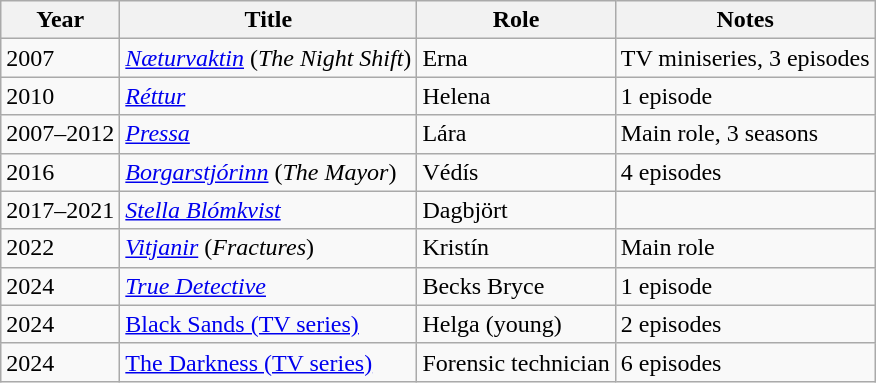<table class="wikitable">
<tr>
<th>Year</th>
<th>Title</th>
<th>Role</th>
<th>Notes</th>
</tr>
<tr>
<td>2007</td>
<td><em><a href='#'>Næturvaktin</a></em> (<em>The Night Shift</em>)</td>
<td>Erna</td>
<td>TV miniseries, 3 episodes</td>
</tr>
<tr>
<td>2010</td>
<td><em><a href='#'>Réttur</a></em></td>
<td>Helena</td>
<td>1 episode</td>
</tr>
<tr>
<td>2007–2012</td>
<td><a href='#'><em>Pressa</em></a></td>
<td>Lára</td>
<td>Main role, 3 seasons</td>
</tr>
<tr>
<td>2016</td>
<td><em><a href='#'>Borgarstjórinn</a></em> (<em>The Mayor</em>)</td>
<td>Védís</td>
<td>4 episodes</td>
</tr>
<tr>
<td>2017–2021</td>
<td><em><a href='#'>Stella Blómkvist</a></em></td>
<td>Dagbjört</td>
<td></td>
</tr>
<tr>
<td>2022</td>
<td><em><a href='#'>Vitjanir</a></em> (<em>Fractures</em>)</td>
<td>Kristín</td>
<td>Main role</td>
</tr>
<tr>
<td>2024</td>
<td><em><a href='#'>True Detective</a></em></td>
<td>Becks Bryce</td>
<td>1 episode</td>
</tr>
<tr>
<td>2024</td>
<td><a href='#'>Black Sands (TV series)</a></td>
<td>Helga (young)</td>
<td>2 episodes</td>
</tr>
<tr>
<td>2024</td>
<td><a href='#'>The Darkness (TV series)</a></td>
<td>Forensic technician</td>
<td>6 episodes</td>
</tr>
</table>
